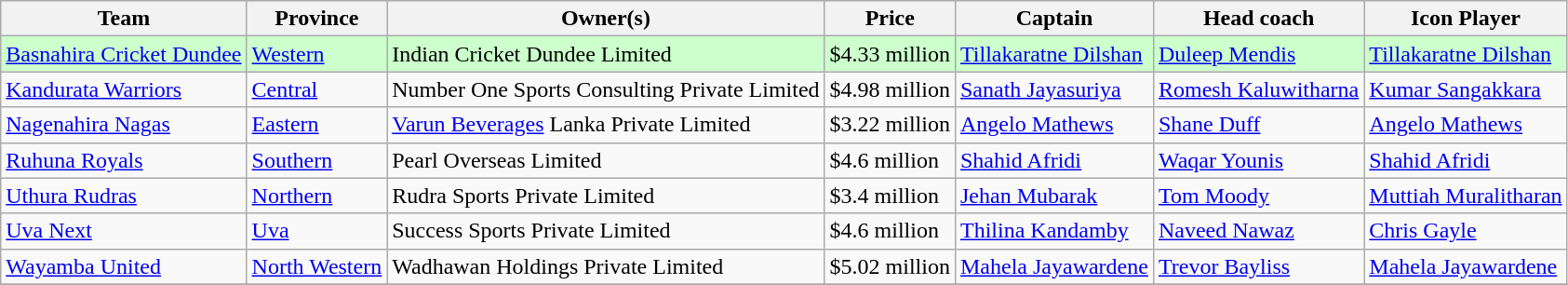<table class="wikitable">
<tr>
<th>Team</th>
<th>Province</th>
<th>Owner(s)</th>
<th>Price</th>
<th>Captain</th>
<th>Head coach</th>
<th>Icon Player</th>
</tr>
<tr bgcolor="#ccffcc">
<td><a href='#'>Basnahira Cricket Dundee</a></td>
<td><a href='#'>Western</a></td>
<td>Indian Cricket Dundee Limited</td>
<td>$4.33 million</td>
<td><a href='#'>Tillakaratne Dilshan</a></td>
<td><a href='#'>Duleep Mendis</a></td>
<td><a href='#'>Tillakaratne Dilshan</a></td>
</tr>
<tr>
<td><a href='#'>Kandurata Warriors</a></td>
<td><a href='#'>Central</a></td>
<td>Number One Sports Consulting Private Limited</td>
<td>$4.98 million</td>
<td><a href='#'>Sanath Jayasuriya</a></td>
<td><a href='#'>Romesh Kaluwitharna</a></td>
<td><a href='#'>Kumar Sangakkara</a></td>
</tr>
<tr>
<td><a href='#'>Nagenahira Nagas</a></td>
<td><a href='#'>Eastern</a></td>
<td><a href='#'>Varun Beverages</a> Lanka Private Limited</td>
<td>$3.22 million</td>
<td><a href='#'>Angelo Mathews</a></td>
<td><a href='#'>Shane Duff</a></td>
<td><a href='#'>Angelo Mathews</a></td>
</tr>
<tr>
<td><a href='#'>Ruhuna Royals</a></td>
<td><a href='#'>Southern</a></td>
<td>Pearl Overseas Limited</td>
<td>$4.6 million</td>
<td><a href='#'>Shahid Afridi</a></td>
<td><a href='#'>Waqar Younis</a></td>
<td><a href='#'>Shahid Afridi</a></td>
</tr>
<tr>
<td><a href='#'>Uthura Rudras</a></td>
<td><a href='#'>Northern</a></td>
<td>Rudra Sports Private Limited</td>
<td>$3.4 million</td>
<td><a href='#'>Jehan Mubarak</a></td>
<td><a href='#'>Tom Moody</a></td>
<td><a href='#'>Muttiah Muralitharan</a></td>
</tr>
<tr>
<td><a href='#'>Uva Next</a></td>
<td><a href='#'>Uva</a></td>
<td>Success Sports Private Limited</td>
<td>$4.6 million</td>
<td><a href='#'>Thilina Kandamby</a></td>
<td><a href='#'>Naveed Nawaz</a></td>
<td><a href='#'>Chris Gayle</a></td>
</tr>
<tr>
<td><a href='#'>Wayamba United</a></td>
<td><a href='#'>North Western</a></td>
<td>Wadhawan Holdings Private Limited</td>
<td>$5.02 million</td>
<td><a href='#'>Mahela Jayawardene</a></td>
<td><a href='#'>Trevor Bayliss</a></td>
<td><a href='#'>Mahela Jayawardene</a></td>
</tr>
<tr>
</tr>
</table>
